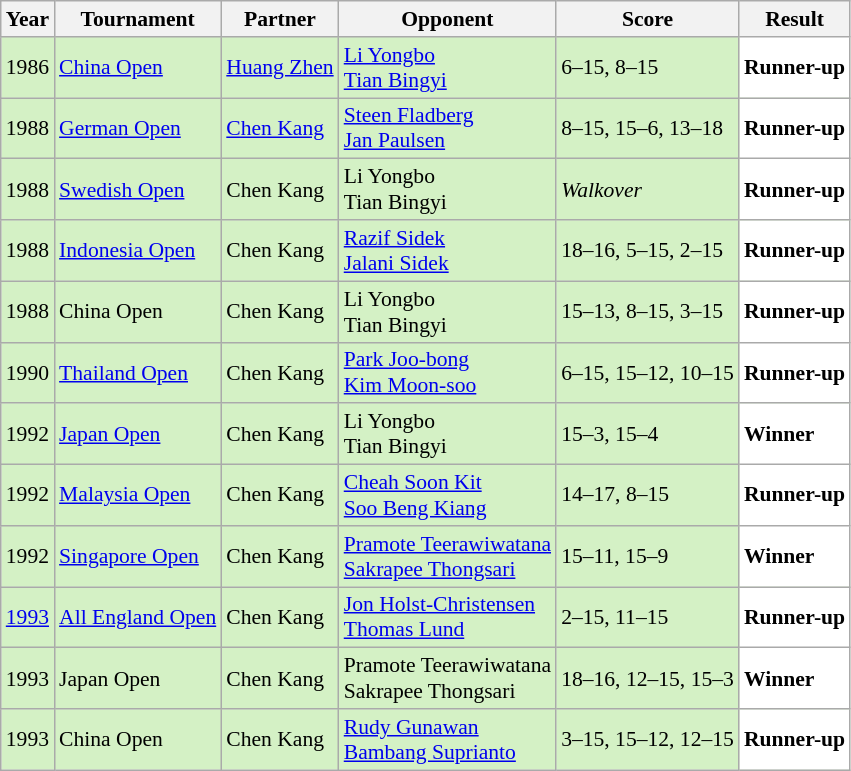<table class="sortable wikitable" style="font-size: 90%;">
<tr>
<th>Year</th>
<th>Tournament</th>
<th>Partner</th>
<th>Opponent</th>
<th>Score</th>
<th>Result</th>
</tr>
<tr style="background:#D4F1C5">
<td align="center">1986</td>
<td><a href='#'>China Open</a></td>
<td> <a href='#'>Huang Zhen</a></td>
<td> <a href='#'>Li Yongbo</a> <br>  <a href='#'>Tian Bingyi</a></td>
<td>6–15, 8–15</td>
<td style="text-align:left; background:white"> <strong>Runner-up</strong></td>
</tr>
<tr style="background:#D4F1C5">
<td align="center">1988</td>
<td><a href='#'>German Open</a></td>
<td> <a href='#'>Chen Kang</a></td>
<td> <a href='#'>Steen Fladberg</a> <br> <a href='#'>Jan Paulsen</a></td>
<td>8–15, 15–6, 13–18</td>
<td style="text-align:left; background:white"> <strong>Runner-up</strong></td>
</tr>
<tr style="background:#D4F1C5">
<td align="center">1988</td>
<td><a href='#'>Swedish Open</a></td>
<td> Chen Kang</td>
<td> Li Yongbo <br>  Tian Bingyi</td>
<td><em>Walkover</em></td>
<td style="text-align:left; background:white"> <strong>Runner-up</strong></td>
</tr>
<tr style="background:#D4F1C5">
<td align="center">1988</td>
<td><a href='#'>Indonesia Open</a></td>
<td> Chen Kang</td>
<td> <a href='#'>Razif Sidek</a> <br> <a href='#'>Jalani Sidek</a></td>
<td>18–16, 5–15, 2–15</td>
<td style="text-align:left; background:white"> <strong>Runner-up</strong></td>
</tr>
<tr style="background:#D4F1C5">
<td align="center">1988</td>
<td>China Open</td>
<td> Chen Kang</td>
<td> Li Yongbo <br>  Tian Bingyi</td>
<td>15–13, 8–15, 3–15</td>
<td style="text-align:left; background:white"> <strong>Runner-up</strong></td>
</tr>
<tr style="background:#D4F1C5">
<td align="center">1990</td>
<td align="left"><a href='#'>Thailand Open</a></td>
<td align="left"> Chen Kang</td>
<td align="left"> <a href='#'>Park Joo-bong</a><br>  <a href='#'>Kim Moon-soo</a></td>
<td align="left">6–15, 15–12, 10–15</td>
<td style="text-align:left; background:white"> <strong>Runner-up</strong></td>
</tr>
<tr style="background:#D4F1C5">
<td align="center">1992</td>
<td align="left"><a href='#'>Japan Open</a></td>
<td align="left"> Chen Kang</td>
<td align="left"> Li Yongbo <br>  Tian Bingyi</td>
<td align="left">15–3, 15–4</td>
<td style="text-align:left; background:white"> <strong>Winner</strong></td>
</tr>
<tr style="background:#D4F1C5">
<td align="center">1992</td>
<td align="left"><a href='#'>Malaysia Open</a></td>
<td align="left"> Chen Kang</td>
<td align="left"> <a href='#'>Cheah Soon Kit</a><br> <a href='#'>Soo Beng Kiang</a></td>
<td align="left">14–17, 8–15</td>
<td style="text-align:left; background:white"> <strong>Runner-up</strong></td>
</tr>
<tr style="background:#D4F1C5">
<td align="center">1992</td>
<td align="left"><a href='#'>Singapore Open</a></td>
<td align="left"> Chen Kang</td>
<td align="left"> <a href='#'>Pramote Teerawiwatana</a><br> <a href='#'>Sakrapee Thongsari</a></td>
<td align="left">15–11, 15–9</td>
<td style="text-align:left; background:white"> <strong>Winner</strong></td>
</tr>
<tr style="background:#D4F1C5">
<td align="center"><a href='#'>1993</a></td>
<td align="left"><a href='#'>All England Open</a></td>
<td align="left"> Chen Kang</td>
<td align="left"> <a href='#'>Jon Holst-Christensen</a> <br> <a href='#'>Thomas Lund</a></td>
<td align="left">2–15, 11–15</td>
<td style="text-align:left; background:white"> <strong>Runner-up</strong></td>
</tr>
<tr style="background:#D4F1C5">
<td align="center">1993</td>
<td align="left">Japan Open</td>
<td align="left"> Chen Kang</td>
<td align="left"> Pramote Teerawiwatana <br> Sakrapee Thongsari</td>
<td align="left">18–16, 12–15, 15–3</td>
<td style="text-align:left; background:white"> <strong>Winner</strong></td>
</tr>
<tr style="background:#D4F1C5">
<td align="center">1993</td>
<td align="left">China Open</td>
<td align="left"> Chen Kang</td>
<td align="left"> <a href='#'>Rudy Gunawan</a> <br> <a href='#'>Bambang Suprianto</a></td>
<td align="left">3–15, 15–12, 12–15</td>
<td style="text-align:left; background:white"> <strong>Runner-up</strong></td>
</tr>
</table>
